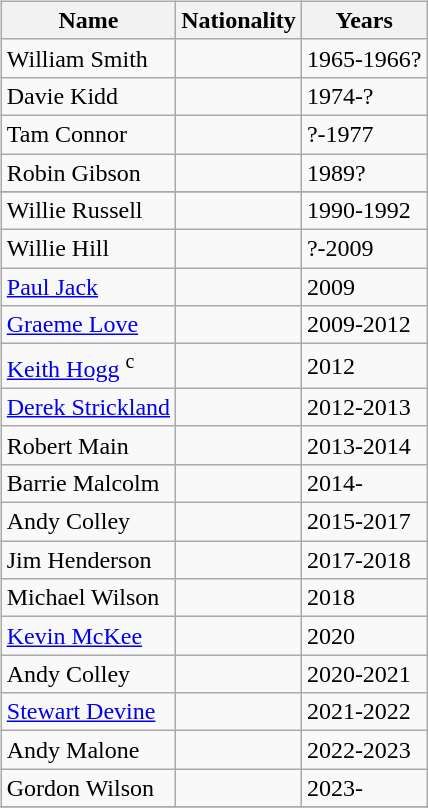<table>
<tr>
<td width="10"> </td>
<td valign="top"><br><table class="wikitable" style="text-align: center">
<tr>
<th>Name</th>
<th>Nationality</th>
<th>Years</th>
</tr>
<tr>
<td align=left>William Smith</td>
<td></td>
<td align=left>1965-1966?</td>
</tr>
<tr>
<td align=left>Davie Kidd</td>
<td></td>
<td align=left>1974-?</td>
</tr>
<tr>
<td align=left>Tam Connor</td>
<td></td>
<td align=left>?-1977</td>
</tr>
<tr>
<td align=left>Robin Gibson</td>
<td></td>
<td align=left>1989?</td>
</tr>
<tr>
</tr>
<tr>
<td align=left>Willie Russell</td>
<td></td>
<td align=left>1990-1992</td>
</tr>
<tr>
<td align=left>Willie Hill</td>
<td></td>
<td align=left>?-2009</td>
</tr>
<tr>
<td align=left><a href='#'>Paul Jack</a></td>
<td></td>
<td align=left>2009</td>
</tr>
<tr>
<td align=left><a href='#'>Graeme Love</a></td>
<td></td>
<td align=left>2009-2012</td>
</tr>
<tr>
<td align=left><a href='#'>Keith Hogg</a> <sup>c</sup></td>
<td></td>
<td align=left>2012</td>
</tr>
<tr>
<td align=left><a href='#'>Derek Strickland</a></td>
<td></td>
<td align=left>2012-2013</td>
</tr>
<tr>
<td align=left>Robert Main</td>
<td></td>
<td align=left>2013-2014</td>
</tr>
<tr>
<td align=left>Barrie Malcolm</td>
<td></td>
<td align=left>2014-</td>
</tr>
<tr>
<td align=left>Andy Colley</td>
<td></td>
<td align=left>2015-2017</td>
</tr>
<tr>
<td align=left>Jim Henderson</td>
<td></td>
<td align=left>2017-2018</td>
</tr>
<tr>
<td align=left>Michael Wilson</td>
<td></td>
<td align=left>2018</td>
</tr>
<tr>
<td align=left><a href='#'>Kevin McKee</a></td>
<td></td>
<td align=left>2020</td>
</tr>
<tr>
<td align=left>Andy Colley</td>
<td></td>
<td align=left>2020-2021</td>
</tr>
<tr>
<td align=left><a href='#'>Stewart Devine</a></td>
<td></td>
<td align=left>2021-2022</td>
</tr>
<tr>
<td align=left>Andy Malone</td>
<td></td>
<td align=left>2022-2023</td>
</tr>
<tr>
<td align=left>Gordon Wilson</td>
<td></td>
<td align=left>2023-</td>
</tr>
<tr>
</tr>
</table>
</td>
</tr>
</table>
